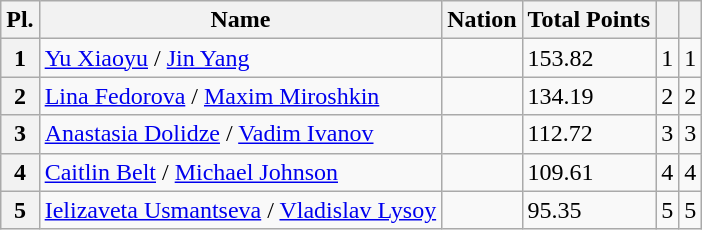<table class="wikitable sortable">
<tr>
<th>Pl.</th>
<th>Name</th>
<th>Nation</th>
<th>Total Points</th>
<th></th>
<th></th>
</tr>
<tr>
<th>1</th>
<td><a href='#'>Yu Xiaoyu</a> / <a href='#'>Jin Yang</a></td>
<td></td>
<td>153.82</td>
<td>1</td>
<td>1</td>
</tr>
<tr>
<th>2</th>
<td><a href='#'>Lina Fedorova</a> / <a href='#'>Maxim Miroshkin</a></td>
<td></td>
<td>134.19</td>
<td>2</td>
<td>2</td>
</tr>
<tr>
<th>3</th>
<td><a href='#'>Anastasia Dolidze</a> / <a href='#'>Vadim Ivanov</a></td>
<td></td>
<td>112.72</td>
<td>3</td>
<td>3</td>
</tr>
<tr>
<th>4</th>
<td><a href='#'>Caitlin Belt</a> / <a href='#'>Michael Johnson</a></td>
<td></td>
<td>109.61</td>
<td>4</td>
<td>4</td>
</tr>
<tr>
<th>5</th>
<td><a href='#'>Ielizaveta Usmantseva</a> / <a href='#'>Vladislav Lysoy</a></td>
<td></td>
<td>95.35</td>
<td>5</td>
<td>5</td>
</tr>
</table>
